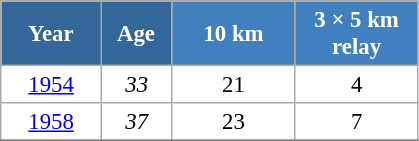<table class="wikitable" style="font-size:95%; text-align:center; border:grey solid 1px; border-collapse:collapse; background:#ffffff;">
<tr>
<th style="background-color:#369; color:white; width:60px;"> Year </th>
<th style="background-color:#369; color:white; width:40px;"> Age </th>
<th style="background-color:#4180be; color:white; width:75px;"> 10 km </th>
<th style="background-color:#4180be; color:white; width:75px;"> 3 × 5 km <br> relay </th>
</tr>
<tr>
<td><a href='#'>1954</a></td>
<td><em>33</em></td>
<td>21</td>
<td>4</td>
</tr>
<tr>
<td><a href='#'>1958</a></td>
<td><em>37</em></td>
<td>23</td>
<td>7</td>
</tr>
<tr>
</tr>
</table>
